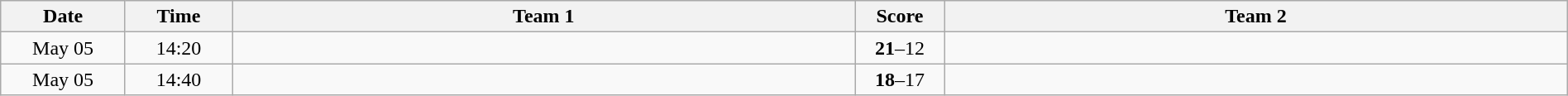<table class="wikitable" width="100%">
<tr>
<th style="width:7%">Date</th>
<th style="width:6%">Time</th>
<th style="width:35%">Team 1</th>
<th style="width:5%">Score</th>
<th style="width:35%">Team 2</th>
</tr>
<tr>
<td style="text-align:center">May 05</td>
<td style="text-align:center">14:20</td>
<td style="text-align:right"><strong></strong></td>
<td style="text-align:center"><strong>21</strong>–12</td>
<td style="text-align:left"></td>
</tr>
<tr>
<td style="text-align:center">May 05</td>
<td style="text-align:center">14:40</td>
<td style="text-align:right"><strong></strong></td>
<td style="text-align:center"><strong>18</strong>–17</td>
<td style="text-align:left"></td>
</tr>
</table>
